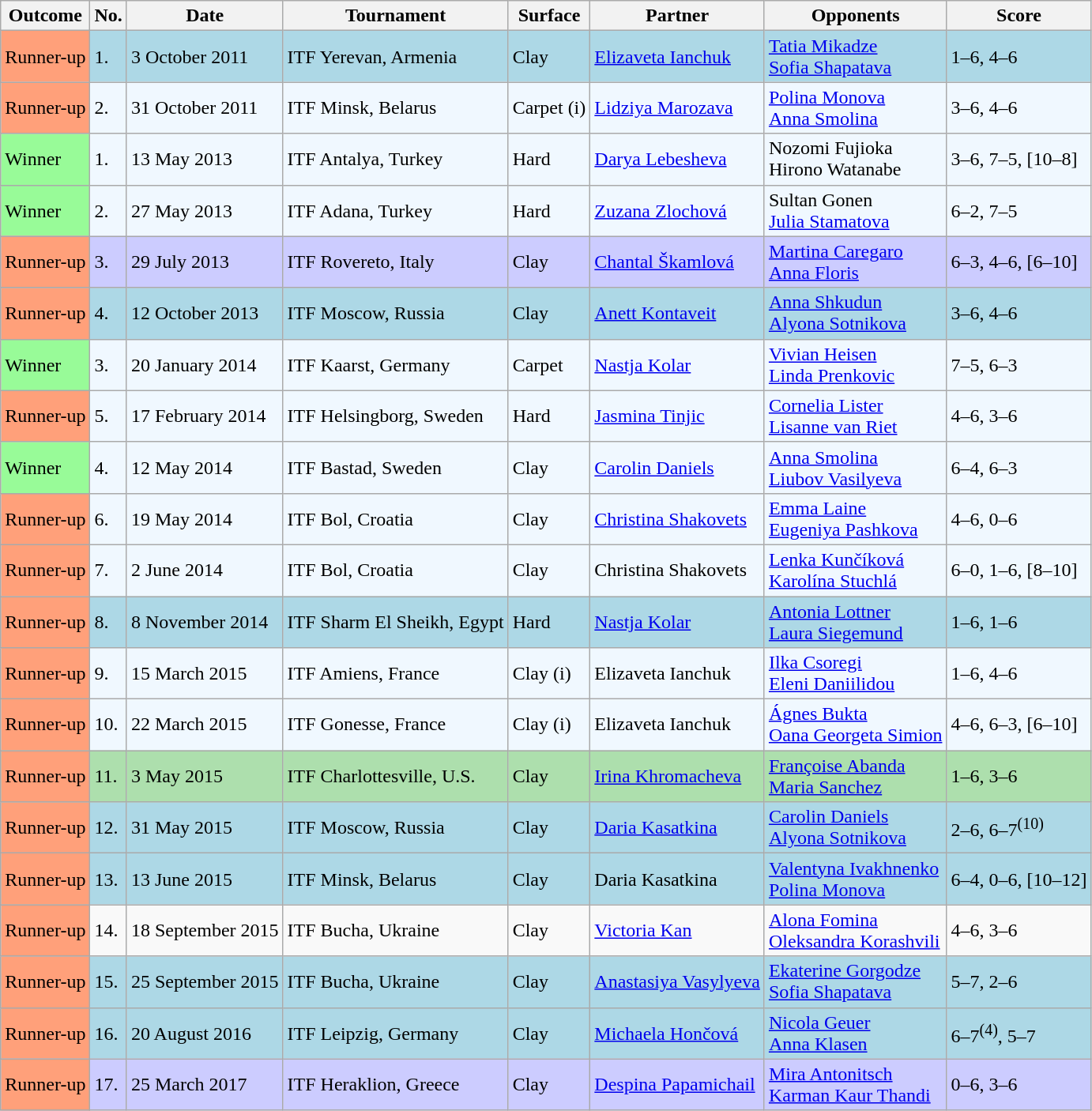<table class="sortable wikitable">
<tr>
<th>Outcome</th>
<th>No.</th>
<th>Date</th>
<th>Tournament</th>
<th>Surface</th>
<th>Partner</th>
<th>Opponents</th>
<th class="unsortable">Score</th>
</tr>
<tr style="background:lightblue;">
<td style="background:#ffa07a;">Runner-up</td>
<td>1.</td>
<td>3 October 2011</td>
<td>ITF Yerevan, Armenia</td>
<td>Clay</td>
<td> <a href='#'>Elizaveta Ianchuk</a></td>
<td> <a href='#'>Tatia Mikadze</a> <br>  <a href='#'>Sofia Shapatava</a></td>
<td>1–6, 4–6</td>
</tr>
<tr style="background:#f0f8ff;">
<td style="background:#ffa07a;">Runner-up</td>
<td>2.</td>
<td>31 October 2011</td>
<td>ITF Minsk, Belarus</td>
<td>Carpet (i)</td>
<td> <a href='#'>Lidziya Marozava</a></td>
<td> <a href='#'>Polina Monova</a> <br>  <a href='#'>Anna Smolina</a></td>
<td>3–6, 4–6</td>
</tr>
<tr style="background:#f0f8ff;">
<td style="background:#98fb98;">Winner</td>
<td>1.</td>
<td>13 May 2013</td>
<td>ITF Antalya, Turkey</td>
<td>Hard</td>
<td> <a href='#'>Darya Lebesheva</a></td>
<td> Nozomi Fujioka <br>  Hirono Watanabe</td>
<td>3–6, 7–5, [10–8]</td>
</tr>
<tr style="background:#f0f8ff;">
<td style="background:#98fb98;">Winner</td>
<td>2.</td>
<td>27 May 2013</td>
<td>ITF Adana, Turkey</td>
<td>Hard</td>
<td> <a href='#'>Zuzana Zlochová</a></td>
<td> Sultan Gonen <br>  <a href='#'>Julia Stamatova</a></td>
<td>6–2, 7–5</td>
</tr>
<tr style="background:#ccccff;">
<td style="background:#ffa07a;">Runner-up</td>
<td>3.</td>
<td>29 July 2013</td>
<td>ITF Rovereto, Italy</td>
<td>Clay</td>
<td> <a href='#'>Chantal Škamlová</a></td>
<td> <a href='#'>Martina Caregaro</a> <br>  <a href='#'>Anna Floris</a></td>
<td>6–3, 4–6, [6–10]</td>
</tr>
<tr style="background:lightblue;">
<td style="background:#ffa07a;">Runner-up</td>
<td>4.</td>
<td>12 October 2013</td>
<td>ITF Moscow, Russia</td>
<td>Clay</td>
<td> <a href='#'>Anett Kontaveit</a></td>
<td> <a href='#'>Anna Shkudun</a> <br>  <a href='#'>Alyona Sotnikova</a></td>
<td>3–6, 4–6</td>
</tr>
<tr style="background:#f0f8ff;">
<td style="background:#98fb98;">Winner</td>
<td>3.</td>
<td>20 January 2014</td>
<td>ITF Kaarst, Germany</td>
<td>Carpet</td>
<td> <a href='#'>Nastja Kolar</a></td>
<td> <a href='#'>Vivian Heisen</a> <br>  <a href='#'>Linda Prenkovic</a></td>
<td>7–5, 6–3</td>
</tr>
<tr style="background:#f0f8ff;">
<td style="background:#ffa07a;">Runner-up</td>
<td>5.</td>
<td>17 February 2014</td>
<td>ITF Helsingborg, Sweden</td>
<td>Hard</td>
<td> <a href='#'>Jasmina Tinjic</a></td>
<td> <a href='#'>Cornelia Lister</a> <br>  <a href='#'>Lisanne van Riet</a></td>
<td>4–6, 3–6</td>
</tr>
<tr style="background:#f0f8ff;">
<td style="background:#98fb98;">Winner</td>
<td>4.</td>
<td>12 May 2014</td>
<td>ITF Bastad, Sweden</td>
<td>Clay</td>
<td> <a href='#'>Carolin Daniels</a></td>
<td> <a href='#'>Anna Smolina</a> <br>  <a href='#'>Liubov Vasilyeva</a></td>
<td>6–4, 6–3</td>
</tr>
<tr style="background:#f0f8ff;">
<td style="background:#ffa07a;">Runner-up</td>
<td>6.</td>
<td>19 May 2014</td>
<td>ITF Bol, Croatia</td>
<td>Clay</td>
<td> <a href='#'>Christina Shakovets</a></td>
<td> <a href='#'>Emma Laine</a> <br>  <a href='#'>Eugeniya Pashkova</a></td>
<td>4–6, 0–6</td>
</tr>
<tr style="background:#f0f8ff;">
<td style="background:#ffa07a;">Runner-up</td>
<td>7.</td>
<td>2 June 2014</td>
<td>ITF Bol, Croatia</td>
<td>Clay</td>
<td> Christina Shakovets</td>
<td> <a href='#'>Lenka Kunčíková</a> <br>  <a href='#'>Karolína Stuchlá</a></td>
<td>6–0, 1–6, [8–10]</td>
</tr>
<tr style="background:lightblue;">
<td style="background:#ffa07a;">Runner-up</td>
<td>8.</td>
<td>8 November 2014</td>
<td>ITF Sharm El Sheikh, Egypt</td>
<td>Hard</td>
<td> <a href='#'>Nastja Kolar</a></td>
<td> <a href='#'>Antonia Lottner</a> <br>  <a href='#'>Laura Siegemund</a></td>
<td>1–6, 1–6</td>
</tr>
<tr style="background:#f0f8ff;">
<td style="background:#ffa07a;">Runner-up</td>
<td>9.</td>
<td>15 March 2015</td>
<td>ITF Amiens, France</td>
<td>Clay (i)</td>
<td> Elizaveta Ianchuk</td>
<td> <a href='#'>Ilka Csoregi</a> <br>  <a href='#'>Eleni Daniilidou</a></td>
<td>1–6, 4–6</td>
</tr>
<tr style="background:#f0f8ff;">
<td style="background:#ffa07a;">Runner-up</td>
<td>10.</td>
<td>22 March 2015</td>
<td>ITF Gonesse, France</td>
<td>Clay (i)</td>
<td> Elizaveta Ianchuk</td>
<td> <a href='#'>Ágnes Bukta</a> <br>  <a href='#'>Oana Georgeta Simion</a></td>
<td>4–6, 6–3, [6–10]</td>
</tr>
<tr style="background:#addfad;">
<td style="background:#ffa07a;">Runner-up</td>
<td>11.</td>
<td>3 May 2015</td>
<td>ITF Charlottesville, U.S.</td>
<td>Clay</td>
<td> <a href='#'>Irina Khromacheva</a></td>
<td> <a href='#'>Françoise Abanda</a> <br>  <a href='#'>Maria Sanchez</a></td>
<td>1–6, 3–6</td>
</tr>
<tr style="background:lightblue;">
<td style="background:#ffa07a;">Runner-up</td>
<td>12.</td>
<td>31 May 2015</td>
<td>ITF Moscow, Russia</td>
<td>Clay</td>
<td> <a href='#'>Daria Kasatkina</a></td>
<td> <a href='#'>Carolin Daniels</a> <br>  <a href='#'>Alyona Sotnikova</a></td>
<td>2–6, 6–7<sup>(10)</sup></td>
</tr>
<tr style="background:lightblue;">
<td style="background:#ffa07a;">Runner-up</td>
<td>13.</td>
<td>13 June 2015</td>
<td>ITF Minsk, Belarus</td>
<td>Clay</td>
<td> Daria Kasatkina</td>
<td> <a href='#'>Valentyna Ivakhnenko</a> <br>  <a href='#'>Polina Monova</a></td>
<td>6–4, 0–6, [10–12]</td>
</tr>
<tr>
<td style="background:#ffa07a;">Runner-up</td>
<td>14.</td>
<td>18 September 2015</td>
<td>ITF Bucha, Ukraine</td>
<td>Clay</td>
<td> <a href='#'>Victoria Kan</a></td>
<td> <a href='#'>Alona Fomina</a> <br>  <a href='#'>Oleksandra Korashvili</a></td>
<td>4–6, 3–6</td>
</tr>
<tr style="background:lightblue;">
<td style="background:#ffa07a;">Runner-up</td>
<td>15.</td>
<td>25 September 2015</td>
<td>ITF Bucha, Ukraine</td>
<td>Clay</td>
<td> <a href='#'>Anastasiya Vasylyeva</a></td>
<td> <a href='#'>Ekaterine Gorgodze</a> <br>  <a href='#'>Sofia Shapatava</a></td>
<td>5–7, 2–6</td>
</tr>
<tr style="background:lightblue;">
<td style="background:#ffa07a;">Runner-up</td>
<td>16.</td>
<td>20 August 2016</td>
<td>ITF Leipzig, Germany</td>
<td>Clay</td>
<td> <a href='#'>Michaela Hončová</a></td>
<td> <a href='#'>Nicola Geuer</a> <br>  <a href='#'>Anna Klasen</a></td>
<td>6–7<sup>(4)</sup>, 5–7</td>
</tr>
<tr style="background:#ccccff;">
<td style="background:#ffa07a;">Runner-up</td>
<td>17.</td>
<td>25 March 2017</td>
<td>ITF Heraklion, Greece</td>
<td>Clay</td>
<td> <a href='#'>Despina Papamichail</a></td>
<td> <a href='#'>Mira Antonitsch</a> <br>  <a href='#'>Karman Kaur Thandi</a></td>
<td>0–6, 3–6</td>
</tr>
</table>
